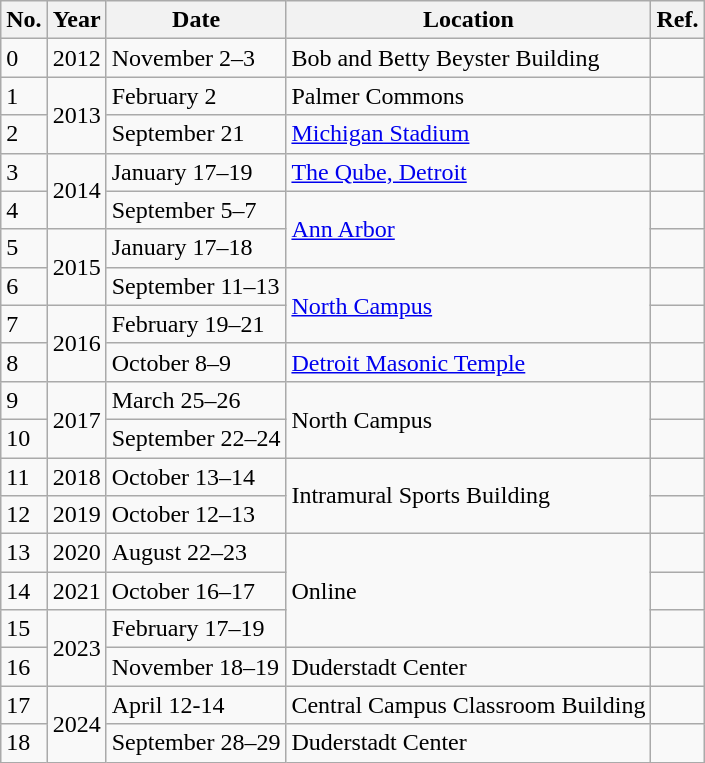<table class="wikitable sortable">
<tr>
<th>No.</th>
<th>Year</th>
<th>Date</th>
<th>Location</th>
<th>Ref.</th>
</tr>
<tr>
<td>0</td>
<td>2012</td>
<td>November 2–3</td>
<td>Bob and Betty Beyster Building</td>
<td></td>
</tr>
<tr>
<td>1</td>
<td rowspan="2">2013</td>
<td>February 2</td>
<td>Palmer Commons</td>
<td></td>
</tr>
<tr>
<td>2</td>
<td>September 21</td>
<td><a href='#'>Michigan Stadium</a></td>
<td></td>
</tr>
<tr>
<td>3</td>
<td rowspan="2">2014</td>
<td>January 17–19</td>
<td><a href='#'>The Qube, Detroit</a></td>
<td></td>
</tr>
<tr>
<td>4</td>
<td>September 5–7</td>
<td rowspan="2"><a href='#'>Ann Arbor</a></td>
<td></td>
</tr>
<tr>
<td>5</td>
<td rowspan="2">2015</td>
<td>January 17–18</td>
<td></td>
</tr>
<tr>
<td>6</td>
<td>September 11–13</td>
<td rowspan="2"><a href='#'>North Campus</a></td>
<td></td>
</tr>
<tr>
<td>7</td>
<td rowspan="2">2016</td>
<td>February 19–21</td>
<td></td>
</tr>
<tr>
<td>8</td>
<td>October 8–9</td>
<td><a href='#'>Detroit Masonic Temple</a></td>
<td></td>
</tr>
<tr>
<td>9</td>
<td rowspan="2">2017</td>
<td>March 25–26</td>
<td rowspan="2">North Campus</td>
<td></td>
</tr>
<tr>
<td>10</td>
<td>September 22–24</td>
<td></td>
</tr>
<tr>
<td>11</td>
<td>2018</td>
<td>October 13–14</td>
<td rowspan="2">Intramural Sports Building</td>
<td></td>
</tr>
<tr>
<td>12</td>
<td>2019</td>
<td>October 12–13</td>
<td></td>
</tr>
<tr>
<td>13</td>
<td>2020</td>
<td>August 22–23</td>
<td rowspan="3">Online</td>
<td></td>
</tr>
<tr>
<td>14</td>
<td>2021</td>
<td>October 16–17</td>
<td></td>
</tr>
<tr>
<td>15</td>
<td rowspan="2">2023</td>
<td>February 17–19</td>
<td></td>
</tr>
<tr>
<td>16</td>
<td>November 18–19</td>
<td>Duderstadt Center</td>
<td></td>
</tr>
<tr>
<td>17</td>
<td rowspan="2">2024</td>
<td>April 12-14</td>
<td>Central Campus Classroom Building</td>
<td></td>
</tr>
<tr>
<td>18</td>
<td>September 28–29</td>
<td>Duderstadt Center</td>
<td></td>
</tr>
</table>
